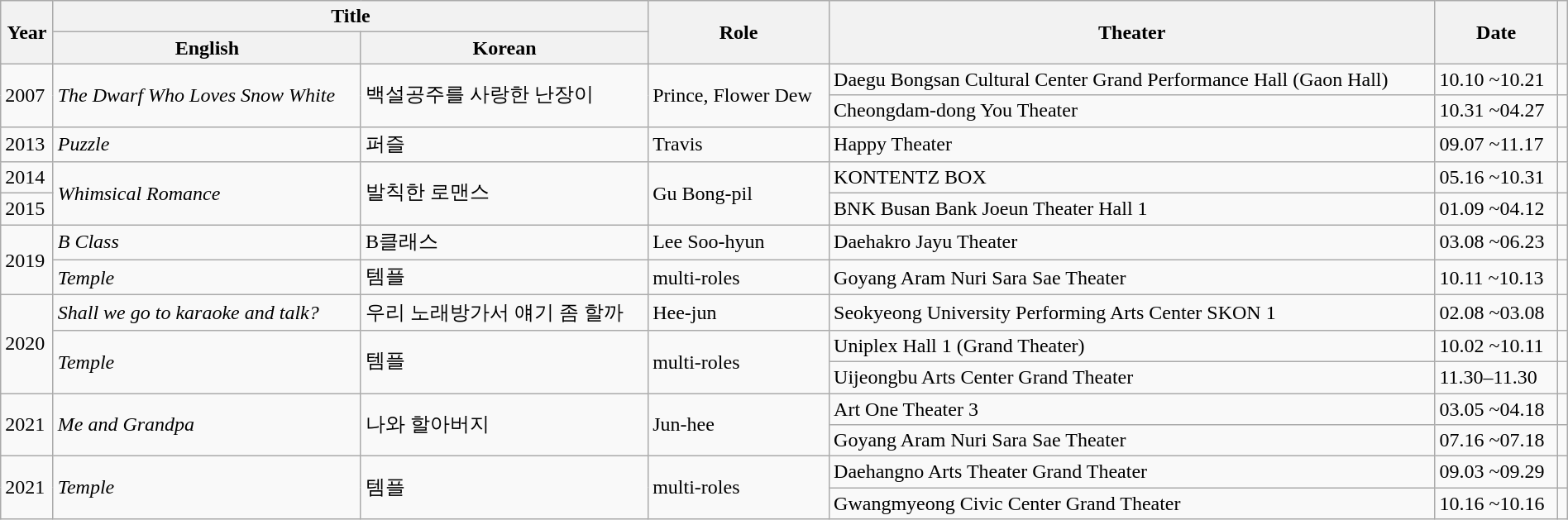<table class="wikitable sortable plainrowheaders" style="text-align:left; font-size:100%; padding:0 auto; width:100%; margin:auto">
<tr>
<th rowspan="2" scope="col">Year</th>
<th colspan="2" scope="col">Title</th>
<th rowspan="2" scope="col">Role</th>
<th rowspan="2" scope="col">Theater</th>
<th rowspan="2" scope="col">Date</th>
<th rowspan="2" scope="col" class="unsortable"></th>
</tr>
<tr>
<th>English</th>
<th>Korean</th>
</tr>
<tr>
<td rowspan="2">2007</td>
<td rowspan="2"><em>The Dwarf Who Loves Snow White</em></td>
<td rowspan="2">백설공주를 사랑한 난장이</td>
<td rowspan="2">Prince, Flower Dew</td>
<td>Daegu Bongsan Cultural Center Grand Performance Hall (Gaon Hall)</td>
<td>10.10 ~10.21</td>
<td></td>
</tr>
<tr>
<td>Cheongdam-dong You Theater</td>
<td>10.31 ~04.27</td>
<td></td>
</tr>
<tr>
<td>2013</td>
<td><em>Puzzle</em></td>
<td>퍼즐</td>
<td>Travis</td>
<td>Happy Theater</td>
<td>09.07 ~11.17</td>
<td></td>
</tr>
<tr>
<td>2014</td>
<td rowspan="2"><em>Whimsical Romance</em></td>
<td rowspan="2">발칙한 로맨스</td>
<td rowspan="2">Gu Bong-pil</td>
<td>KONTENTZ BOX</td>
<td>05.16 ~10.31</td>
<td></td>
</tr>
<tr>
<td>2015</td>
<td>BNK Busan Bank Joeun Theater Hall 1</td>
<td>01.09 ~04.12</td>
<td></td>
</tr>
<tr>
<td rowspan="2">2019</td>
<td><em>B Class</em></td>
<td>B클래스</td>
<td>Lee Soo-hyun</td>
<td>Daehakro Jayu Theater</td>
<td>03.08 ~06.23</td>
<td></td>
</tr>
<tr>
<td><em>Temple</em></td>
<td>템플</td>
<td>multi-roles</td>
<td>Goyang Aram Nuri Sara Sae Theater</td>
<td>10.11 ~10.13</td>
<td></td>
</tr>
<tr>
<td rowspan="3">2020</td>
<td><em>Shall we go to karaoke and talk?</em></td>
<td>우리 노래방가서 얘기 좀 할까</td>
<td>Hee-jun</td>
<td>Seokyeong University Performing Arts Center SKON 1</td>
<td>02.08 ~03.08</td>
<td></td>
</tr>
<tr>
<td rowspan="2"><em>Temple</em></td>
<td rowspan="2">템플</td>
<td rowspan="2">multi-roles</td>
<td>Uniplex Hall 1 (Grand Theater)</td>
<td>10.02 ~10.11</td>
<td></td>
</tr>
<tr>
<td>Uijeongbu Arts Center Grand Theater</td>
<td>11.30–11.30</td>
<td></td>
</tr>
<tr>
<td rowspan="2">2021</td>
<td rowspan="2"><em>Me and Grandpa</em></td>
<td rowspan="2">나와 할아버지</td>
<td rowspan="2">Jun-hee</td>
<td>Art One Theater 3</td>
<td>03.05 ~04.18</td>
<td></td>
</tr>
<tr>
<td>Goyang Aram Nuri Sara Sae Theater</td>
<td>07.16 ~07.18</td>
<td></td>
</tr>
<tr>
<td rowspan="2">2021</td>
<td rowspan="2"><em>Temple</em></td>
<td rowspan="2">템플</td>
<td rowspan="2">multi-roles</td>
<td>Daehangno Arts Theater Grand Theater</td>
<td>09.03 ~09.29</td>
<td></td>
</tr>
<tr>
<td>Gwangmyeong Civic Center Grand Theater</td>
<td>10.16 ~10.16</td>
<td></td>
</tr>
</table>
